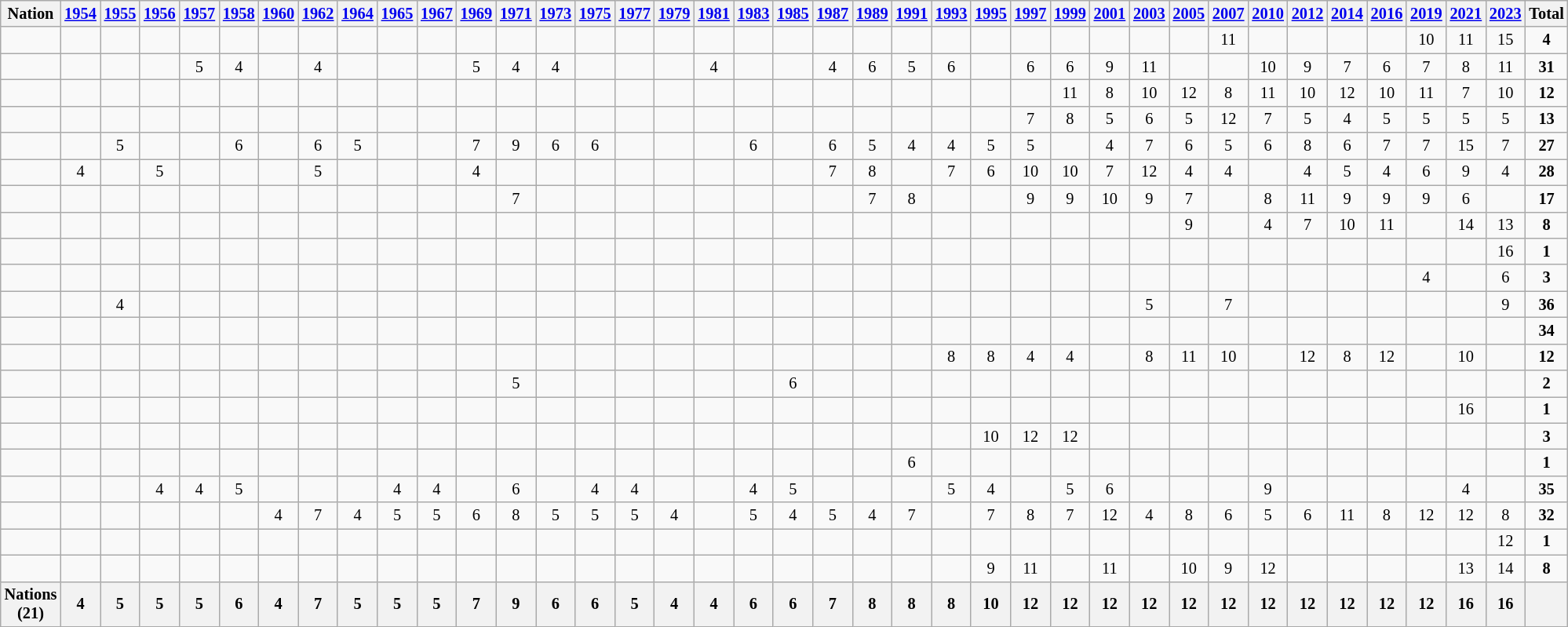<table class="wikitable sortable sort-under-center" style="font-size:85%; text-align:center">
<tr>
<th>Nation</th>
<th><a href='#'>1954</a></th>
<th><a href='#'>1955</a></th>
<th><a href='#'>1956</a></th>
<th><a href='#'>1957</a></th>
<th><a href='#'>1958</a></th>
<th><a href='#'>1960</a></th>
<th><a href='#'>1962</a></th>
<th><a href='#'>1964</a></th>
<th><a href='#'>1965</a></th>
<th><a href='#'>1967</a></th>
<th><a href='#'>1969</a></th>
<th><a href='#'>1971</a></th>
<th><a href='#'>1973</a></th>
<th><a href='#'>1975</a></th>
<th><a href='#'>1977</a></th>
<th><a href='#'>1979</a></th>
<th><a href='#'>1981</a></th>
<th><a href='#'>1983</a></th>
<th><a href='#'>1985</a></th>
<th><a href='#'>1987</a></th>
<th><a href='#'>1989</a></th>
<th><a href='#'>1991</a></th>
<th><a href='#'>1993</a></th>
<th><a href='#'>1995</a></th>
<th><a href='#'>1997</a></th>
<th><a href='#'>1999</a></th>
<th><a href='#'>2001</a></th>
<th><a href='#'>2003</a></th>
<th><a href='#'>2005</a></th>
<th><a href='#'>2007</a></th>
<th><a href='#'>2010</a></th>
<th><a href='#'>2012</a></th>
<th><a href='#'>2014</a></th>
<th><a href='#'>2016</a></th>
<th><a href='#'>2019</a></th>
<th><a href='#'>2021</a></th>
<th><a href='#'>2023</a></th>
<th>Total</th>
</tr>
<tr>
<td align=left></td>
<td data-sort-value=99></td>
<td data-sort-value=99></td>
<td data-sort-value=99></td>
<td data-sort-value=99></td>
<td data-sort-value=99></td>
<td data-sort-value=99></td>
<td data-sort-value=99></td>
<td data-sort-value=99></td>
<td data-sort-value=99></td>
<td data-sort-value=99></td>
<td data-sort-value=99></td>
<td data-sort-value=99></td>
<td data-sort-value=99></td>
<td data-sort-value=99></td>
<td data-sort-value=99></td>
<td data-sort-value=99></td>
<td data-sort-value=99></td>
<td data-sort-value=99></td>
<td data-sort-value=99></td>
<td data-sort-value=99></td>
<td data-sort-value=99></td>
<td data-sort-value=99></td>
<td data-sort-value=99></td>
<td data-sort-value=99></td>
<td data-sort-value=99></td>
<td data-sort-value=99></td>
<td data-sort-value=99></td>
<td data-sort-value=99></td>
<td data-sort-value=99></td>
<td>11</td>
<td data-sort-value=99></td>
<td data-sort-value=99></td>
<td data-sort-value=99></td>
<td data-sort-value=99></td>
<td>10</td>
<td>11</td>
<td>15</td>
<td><strong>4</strong></td>
</tr>
<tr>
<td align=left></td>
<td></td>
<td></td>
<td></td>
<td>5</td>
<td>4</td>
<td data-sort-value=99></td>
<td>4</td>
<td data-sort-value=99></td>
<td data-sort-value=99></td>
<td></td>
<td>5</td>
<td>4</td>
<td>4</td>
<td data-sort-value=99></td>
<td></td>
<td></td>
<td>4</td>
<td></td>
<td></td>
<td>4</td>
<td>6</td>
<td>5</td>
<td>6</td>
<td></td>
<td>6</td>
<td>6</td>
<td>9</td>
<td>11</td>
<td data-sort-value=99></td>
<td data-sort-value=99></td>
<td>10</td>
<td>9</td>
<td>7</td>
<td>6</td>
<td>7</td>
<td>8</td>
<td>11</td>
<td><strong>31</strong></td>
</tr>
<tr>
<td align=left></td>
<td data-sort-value=99></td>
<td data-sort-value=99></td>
<td data-sort-value=99></td>
<td data-sort-value=99></td>
<td data-sort-value=99></td>
<td data-sort-value=99></td>
<td data-sort-value=99></td>
<td data-sort-value=99></td>
<td data-sort-value=99></td>
<td data-sort-value=99></td>
<td data-sort-value=99></td>
<td data-sort-value=99></td>
<td data-sort-value=99></td>
<td data-sort-value=99></td>
<td data-sort-value=99></td>
<td data-sort-value=99></td>
<td data-sort-value=99></td>
<td data-sort-value=99></td>
<td data-sort-value=99></td>
<td data-sort-value=99></td>
<td data-sort-value=99></td>
<td data-sort-value=99></td>
<td data-sort-value=99></td>
<td data-sort-value=99></td>
<td data-sort-value=99></td>
<td>11</td>
<td>8</td>
<td>10</td>
<td>12</td>
<td>8</td>
<td>11</td>
<td>10</td>
<td>12</td>
<td>10</td>
<td>11</td>
<td>7</td>
<td>10</td>
<td><strong>12</strong></td>
</tr>
<tr>
<td align=left></td>
<td data-sort-value=99></td>
<td data-sort-value=99></td>
<td data-sort-value=99></td>
<td data-sort-value=99></td>
<td data-sort-value=99></td>
<td data-sort-value=99></td>
<td data-sort-value=99></td>
<td data-sort-value=99></td>
<td data-sort-value=99></td>
<td data-sort-value=99></td>
<td data-sort-value=99></td>
<td data-sort-value=99></td>
<td data-sort-value=99></td>
<td data-sort-value=99></td>
<td data-sort-value=99></td>
<td data-sort-value=99></td>
<td data-sort-value=99></td>
<td data-sort-value=99></td>
<td data-sort-value=99></td>
<td data-sort-value=99></td>
<td data-sort-value=99></td>
<td data-sort-value=99></td>
<td data-sort-value=99></td>
<td data-sort-value=99></td>
<td>7</td>
<td>8</td>
<td>5</td>
<td>6</td>
<td>5</td>
<td>12</td>
<td>7</td>
<td>5</td>
<td>4</td>
<td>5</td>
<td>5</td>
<td>5</td>
<td>5</td>
<td><strong>13</strong></td>
</tr>
<tr>
<td align=left></td>
<td data-sort-value=99></td>
<td>5</td>
<td data-sort-value=99></td>
<td data-sort-value=99></td>
<td>6</td>
<td data-sort-value=99></td>
<td>6</td>
<td>5</td>
<td data-sort-value=99></td>
<td data-sort-value=99></td>
<td>7</td>
<td>9</td>
<td>6</td>
<td>6</td>
<td data-sort-value=99></td>
<td data-sort-value=99></td>
<td data-sort-value=99></td>
<td>6</td>
<td data-sort-value=99></td>
<td>6</td>
<td>5</td>
<td>4</td>
<td>4</td>
<td>5</td>
<td>5</td>
<td></td>
<td>4</td>
<td>7</td>
<td>6</td>
<td>5</td>
<td>6</td>
<td>8</td>
<td>6</td>
<td>7</td>
<td>7</td>
<td>15</td>
<td>7</td>
<td><strong>27</strong></td>
</tr>
<tr>
<td align=left></td>
<td>4</td>
<td></td>
<td>5</td>
<td></td>
<td></td>
<td data-sort-value=99></td>
<td>5</td>
<td data-sort-value=99></td>
<td></td>
<td></td>
<td>4</td>
<td></td>
<td data-sort-value=99></td>
<td></td>
<td data-sort-value=99></td>
<td data-sort-value=99></td>
<td data-sort-value=99></td>
<td data-sort-value=99></td>
<td data-sort-value=99></td>
<td>7</td>
<td>8</td>
<td data-sort-value=99></td>
<td>7</td>
<td>6</td>
<td>10</td>
<td>10</td>
<td>7</td>
<td>12</td>
<td>4</td>
<td>4</td>
<td></td>
<td>4</td>
<td>5</td>
<td>4</td>
<td>6</td>
<td>9</td>
<td>4</td>
<td><strong>28</strong></td>
</tr>
<tr>
<td align=left></td>
<td data-sort-value=99></td>
<td data-sort-value=99></td>
<td data-sort-value=99></td>
<td data-sort-value=99></td>
<td data-sort-value=99></td>
<td data-sort-value=99></td>
<td data-sort-value=99></td>
<td data-sort-value=99></td>
<td data-sort-value=99></td>
<td></td>
<td data-sort-value=99></td>
<td>7</td>
<td data-sort-value=99></td>
<td data-sort-value=99></td>
<td data-sort-value=99></td>
<td data-sort-value=99></td>
<td data-sort-value=99></td>
<td data-sort-value=99></td>
<td data-sort-value=99></td>
<td data-sort-value=99></td>
<td>7</td>
<td>8</td>
<td data-sort-value=99></td>
<td data-sort-value=99></td>
<td>9</td>
<td>9</td>
<td>10</td>
<td>9</td>
<td>7</td>
<td></td>
<td>8</td>
<td>11</td>
<td>9</td>
<td>9</td>
<td>9</td>
<td>6</td>
<td></td>
<td><strong>17</strong></td>
</tr>
<tr>
<td align=left></td>
<td data-sort-value=99></td>
<td data-sort-value=99></td>
<td data-sort-value=99></td>
<td data-sort-value=99></td>
<td data-sort-value=99></td>
<td data-sort-value=99></td>
<td data-sort-value=99></td>
<td data-sort-value=99></td>
<td data-sort-value=99></td>
<td data-sort-value=99></td>
<td data-sort-value=99></td>
<td data-sort-value=99></td>
<td data-sort-value=99></td>
<td data-sort-value=99></td>
<td data-sort-value=99></td>
<td data-sort-value=99></td>
<td data-sort-value=99></td>
<td data-sort-value=99></td>
<td data-sort-value=99></td>
<td data-sort-value=99></td>
<td data-sort-value=99></td>
<td data-sort-value=99></td>
<td data-sort-value=99></td>
<td data-sort-value=99></td>
<td data-sort-value=99></td>
<td data-sort-value=99></td>
<td data-sort-value=99></td>
<td></td>
<td>9</td>
<td data-sort-value=99></td>
<td>4</td>
<td>7</td>
<td>10</td>
<td>11</td>
<td data-sort-value=99></td>
<td>14</td>
<td>13</td>
<td><strong>8</strong></td>
</tr>
<tr>
<td align=left></td>
<td data-sort-value=99></td>
<td data-sort-value=99></td>
<td data-sort-value=99></td>
<td data-sort-value=99></td>
<td data-sort-value=99></td>
<td data-sort-value=99></td>
<td data-sort-value=99></td>
<td data-sort-value=99></td>
<td data-sort-value=99></td>
<td data-sort-value=99></td>
<td data-sort-value=99></td>
<td data-sort-value=99></td>
<td data-sort-value=99></td>
<td data-sort-value=99></td>
<td data-sort-value=99></td>
<td data-sort-value=99></td>
<td data-sort-value=99></td>
<td data-sort-value=99></td>
<td data-sort-value=99></td>
<td data-sort-value=99></td>
<td data-sort-value=99></td>
<td data-sort-value=99></td>
<td data-sort-value=99></td>
<td data-sort-value=99></td>
<td data-sort-value=99></td>
<td data-sort-value=99></td>
<td data-sort-value=99></td>
<td data-sort-value=99></td>
<td data-sort-value=99></td>
<td data-sort-value=99></td>
<td data-sort-value=99></td>
<td data-sort-value=99></td>
<td data-sort-value=99></td>
<td data-sort-value=99></td>
<td data-sort-value=99></td>
<td data-sort-value=99></td>
<td>16</td>
<td><strong>1</strong></td>
</tr>
<tr>
<td align=left></td>
<td data-sort-value=99></td>
<td data-sort-value=99></td>
<td data-sort-value=99></td>
<td data-sort-value=99></td>
<td data-sort-value=99></td>
<td data-sort-value=99></td>
<td data-sort-value=99></td>
<td data-sort-value=99></td>
<td data-sort-value=99></td>
<td data-sort-value=99></td>
<td data-sort-value=99></td>
<td data-sort-value=99></td>
<td data-sort-value=99></td>
<td data-sort-value=99></td>
<td data-sort-value=99></td>
<td data-sort-value=99></td>
<td data-sort-value=99></td>
<td data-sort-value=99></td>
<td data-sort-value=99></td>
<td data-sort-value=99></td>
<td data-sort-value=99></td>
<td data-sort-value=99></td>
<td data-sort-value=99></td>
<td data-sort-value=99></td>
<td data-sort-value=99></td>
<td data-sort-value=99></td>
<td data-sort-value=99></td>
<td data-sort-value=99></td>
<td data-sort-value=99></td>
<td data-sort-value=99></td>
<td data-sort-value=99></td>
<td data-sort-value=99></td>
<td data-sort-value=99></td>
<td data-sort-value=99></td>
<td>4</td>
<td></td>
<td>6</td>
<td><strong>3</strong></td>
</tr>
<tr>
<td align=left></td>
<td></td>
<td>4</td>
<td></td>
<td></td>
<td></td>
<td></td>
<td></td>
<td></td>
<td></td>
<td data-sort-value=99></td>
<td></td>
<td></td>
<td></td>
<td></td>
<td></td>
<td></td>
<td></td>
<td></td>
<td></td>
<td></td>
<td></td>
<td></td>
<td></td>
<td></td>
<td></td>
<td></td>
<td></td>
<td>5</td>
<td></td>
<td>7</td>
<td></td>
<td></td>
<td></td>
<td></td>
<td></td>
<td></td>
<td>9</td>
<td><strong>36</strong></td>
</tr>
<tr>
<td align=left></td>
<td data-sort-value=99></td>
<td data-sort-value=99></td>
<td></td>
<td></td>
<td></td>
<td></td>
<td></td>
<td></td>
<td></td>
<td data-sort-value=99></td>
<td></td>
<td></td>
<td></td>
<td></td>
<td></td>
<td></td>
<td></td>
<td></td>
<td></td>
<td></td>
<td></td>
<td></td>
<td></td>
<td></td>
<td></td>
<td></td>
<td></td>
<td></td>
<td></td>
<td></td>
<td></td>
<td></td>
<td></td>
<td></td>
<td></td>
<td></td>
<td></td>
<td><strong>34</strong></td>
</tr>
<tr>
<td align=left></td>
<td data-sort-value=99></td>
<td data-sort-value=99></td>
<td data-sort-value=99></td>
<td data-sort-value=99></td>
<td data-sort-value=99></td>
<td data-sort-value=99></td>
<td data-sort-value=99></td>
<td data-sort-value=99></td>
<td data-sort-value=99></td>
<td data-sort-value=99></td>
<td data-sort-value=99></td>
<td data-sort-value=99></td>
<td data-sort-value=99></td>
<td data-sort-value=99></td>
<td data-sort-value=99></td>
<td data-sort-value=99></td>
<td data-sort-value=99></td>
<td data-sort-value=99></td>
<td data-sort-value=99></td>
<td data-sort-value=99></td>
<td data-sort-value=99></td>
<td data-sort-value=99></td>
<td>8</td>
<td>8</td>
<td>4</td>
<td>4</td>
<td></td>
<td>8</td>
<td>11</td>
<td>10</td>
<td data-sort-value=99></td>
<td>12</td>
<td>8</td>
<td>12</td>
<td data-sort-value=99></td>
<td>10</td>
<td data-sort-value=99></td>
<td><strong>12</strong></td>
</tr>
<tr>
<td align=left></td>
<td data-sort-value=99></td>
<td data-sort-value=99></td>
<td data-sort-value=99></td>
<td data-sort-value=99></td>
<td data-sort-value=99></td>
<td data-sort-value=99></td>
<td data-sort-value=99></td>
<td data-sort-value=99></td>
<td data-sort-value=99></td>
<td data-sort-value=99></td>
<td data-sort-value=99></td>
<td>5</td>
<td data-sort-value=99></td>
<td data-sort-value=99></td>
<td data-sort-value=99></td>
<td data-sort-value=99></td>
<td data-sort-value=99></td>
<td data-sort-value=99></td>
<td>6</td>
<td data-sort-value=99></td>
<td data-sort-value=99></td>
<td data-sort-value=99></td>
<td data-sort-value=99></td>
<td data-sort-value=99></td>
<td data-sort-value=99></td>
<td data-sort-value=99></td>
<td data-sort-value=99></td>
<td data-sort-value=99></td>
<td data-sort-value=99></td>
<td data-sort-value=99></td>
<td data-sort-value=99></td>
<td data-sort-value=99></td>
<td data-sort-value=99></td>
<td data-sort-value=99></td>
<td data-sort-value=99></td>
<td data-sort-value=99></td>
<td data-sort-value=99></td>
<td><strong>2</strong></td>
</tr>
<tr>
<td align=left></td>
<td data-sort-value=99></td>
<td data-sort-value=99></td>
<td data-sort-value=99></td>
<td data-sort-value=99></td>
<td data-sort-value=99></td>
<td data-sort-value=99></td>
<td data-sort-value=99></td>
<td data-sort-value=99></td>
<td data-sort-value=99></td>
<td data-sort-value=99></td>
<td data-sort-value=99></td>
<td data-sort-value=99></td>
<td data-sort-value=99></td>
<td data-sort-value=99></td>
<td data-sort-value=99></td>
<td data-sort-value=99></td>
<td data-sort-value=99></td>
<td data-sort-value=99></td>
<td data-sort-value=99></td>
<td data-sort-value=99></td>
<td data-sort-value=99></td>
<td data-sort-value=99></td>
<td data-sort-value=99></td>
<td data-sort-value=99></td>
<td data-sort-value=99></td>
<td data-sort-value=99></td>
<td data-sort-value=99></td>
<td data-sort-value=99></td>
<td data-sort-value=99></td>
<td data-sort-value=99></td>
<td data-sort-value=99></td>
<td data-sort-value=99></td>
<td data-sort-value=99></td>
<td data-sort-value=99></td>
<td data-sort-value=99></td>
<td>16</td>
<td data-sort-value=99></td>
<td><strong>1</strong></td>
</tr>
<tr>
<td align=left></td>
<td data-sort-value=99></td>
<td data-sort-value=99></td>
<td data-sort-value=99></td>
<td data-sort-value=99></td>
<td data-sort-value=99></td>
<td data-sort-value=99></td>
<td data-sort-value=99></td>
<td data-sort-value=99></td>
<td data-sort-value=99></td>
<td data-sort-value=99></td>
<td data-sort-value=99></td>
<td data-sort-value=99></td>
<td data-sort-value=99></td>
<td data-sort-value=99></td>
<td data-sort-value=99></td>
<td data-sort-value=99></td>
<td data-sort-value=99></td>
<td data-sort-value=99></td>
<td data-sort-value=99></td>
<td data-sort-value=99></td>
<td data-sort-value=99></td>
<td data-sort-value=99></td>
<td data-sort-value=99></td>
<td>10</td>
<td>12</td>
<td>12</td>
<td data-sort-value=99></td>
<td data-sort-value=99></td>
<td data-sort-value=99></td>
<td data-sort-value=99></td>
<td data-sort-value=99></td>
<td data-sort-value=99></td>
<td data-sort-value=99></td>
<td data-sort-value=99></td>
<td data-sort-value=99></td>
<td data-sort-value=99></td>
<td data-sort-value=99></td>
<td><strong>3</strong></td>
</tr>
<tr>
<td align=left></td>
<td data-sort-value=99></td>
<td data-sort-value=99></td>
<td data-sort-value=99></td>
<td data-sort-value=99></td>
<td data-sort-value=99></td>
<td data-sort-value=99></td>
<td data-sort-value=99></td>
<td data-sort-value=99></td>
<td data-sort-value=99></td>
<td data-sort-value=99></td>
<td data-sort-value=99></td>
<td data-sort-value=99></td>
<td data-sort-value=99></td>
<td data-sort-value=99></td>
<td data-sort-value=99></td>
<td data-sort-value=99></td>
<td data-sort-value=99></td>
<td data-sort-value=99></td>
<td data-sort-value=99></td>
<td data-sort-value=99></td>
<td data-sort-value=99></td>
<td>6</td>
<td data-sort-value=99></td>
<td data-sort-value=99></td>
<td data-sort-value=99></td>
<td data-sort-value=99></td>
<td data-sort-value=99></td>
<td data-sort-value=99></td>
<td data-sort-value=99></td>
<td data-sort-value=99></td>
<td data-sort-value=99></td>
<td data-sort-value=99></td>
<td data-sort-value=99></td>
<td data-sort-value=99></td>
<td data-sort-value=99></td>
<td data-sort-value=99></td>
<td data-sort-value=99></td>
<td><strong>1</strong></td>
</tr>
<tr>
<td align=left></td>
<td></td>
<td></td>
<td>4</td>
<td>4</td>
<td>5</td>
<td></td>
<td></td>
<td></td>
<td>4</td>
<td>4</td>
<td></td>
<td>6</td>
<td></td>
<td>4</td>
<td>4</td>
<td data-sort-value=99></td>
<td data-sort-value=99></td>
<td>4</td>
<td>5</td>
<td></td>
<td></td>
<td></td>
<td>5</td>
<td>4</td>
<td></td>
<td>5</td>
<td>6</td>
<td></td>
<td></td>
<td></td>
<td>9</td>
<td></td>
<td></td>
<td></td>
<td></td>
<td>4</td>
<td></td>
<td><strong>35</strong></td>
</tr>
<tr>
<td align=left></td>
<td data-sort-value=99></td>
<td data-sort-value=99></td>
<td data-sort-value=99></td>
<td data-sort-value=99></td>
<td data-sort-value=99></td>
<td>4</td>
<td>7</td>
<td>4</td>
<td>5</td>
<td>5</td>
<td>6</td>
<td>8</td>
<td>5</td>
<td>5</td>
<td>5</td>
<td>4</td>
<td></td>
<td>5</td>
<td>4</td>
<td>5</td>
<td>4</td>
<td>7</td>
<td></td>
<td>7</td>
<td>8</td>
<td>7</td>
<td>12</td>
<td>4</td>
<td>8</td>
<td>6</td>
<td>5</td>
<td>6</td>
<td>11</td>
<td>8</td>
<td>12</td>
<td>12</td>
<td>8</td>
<td><strong>32</strong></td>
</tr>
<tr>
<td align=left></td>
<td data-sort-value=99></td>
<td data-sort-value=99></td>
<td data-sort-value=99></td>
<td data-sort-value=99></td>
<td data-sort-value=99></td>
<td data-sort-value=99></td>
<td data-sort-value=99></td>
<td data-sort-value=99></td>
<td data-sort-value=99></td>
<td data-sort-value=99></td>
<td data-sort-value=99></td>
<td data-sort-value=99></td>
<td data-sort-value=99></td>
<td data-sort-value=99></td>
<td data-sort-value=99></td>
<td data-sort-value=99></td>
<td data-sort-value=99></td>
<td data-sort-value=99></td>
<td data-sort-value=99></td>
<td data-sort-value=99></td>
<td data-sort-value=99></td>
<td data-sort-value=99></td>
<td data-sort-value=99></td>
<td data-sort-value=99></td>
<td data-sort-value=99></td>
<td data-sort-value=99></td>
<td data-sort-value=99></td>
<td data-sort-value=99></td>
<td data-sort-value=99></td>
<td data-sort-value=99></td>
<td data-sort-value=99></td>
<td data-sort-value=99></td>
<td data-sort-value=99></td>
<td data-sort-value=99></td>
<td data-sort-value=99></td>
<td data-sort-value=99></td>
<td>12</td>
<td><strong>1</strong></td>
</tr>
<tr>
<td align=left></td>
<td data-sort-value=99></td>
<td data-sort-value=99></td>
<td data-sort-value=99></td>
<td data-sort-value=99></td>
<td data-sort-value=99></td>
<td data-sort-value=99></td>
<td data-sort-value=99></td>
<td data-sort-value=99></td>
<td data-sort-value=99></td>
<td data-sort-value=99></td>
<td data-sort-value=99></td>
<td data-sort-value=99></td>
<td data-sort-value=99></td>
<td data-sort-value=99></td>
<td data-sort-value=99></td>
<td data-sort-value=99></td>
<td data-sort-value=99></td>
<td data-sort-value=99></td>
<td data-sort-value=99></td>
<td data-sort-value=99></td>
<td data-sort-value=99></td>
<td data-sort-value=99></td>
<td data-sort-value=99></td>
<td>9</td>
<td>11</td>
<td data-sort-value=99></td>
<td>11</td>
<td data-sort-value=99></td>
<td>10</td>
<td>9</td>
<td>12</td>
<td data-sort-value=99></td>
<td data-sort-value=99></td>
<td data-sort-value=99></td>
<td data-sort-value=99></td>
<td>13</td>
<td>14</td>
<td><strong>8</strong></td>
</tr>
<tr>
<th>Nations (21)</th>
<th>4</th>
<th>5</th>
<th>5</th>
<th>5</th>
<th>6</th>
<th>4</th>
<th>7</th>
<th>5</th>
<th>5</th>
<th>5</th>
<th>7</th>
<th>9</th>
<th>6</th>
<th>6</th>
<th>5</th>
<th>4</th>
<th>4</th>
<th>6</th>
<th>6</th>
<th>7</th>
<th>8</th>
<th>8</th>
<th>8</th>
<th>10</th>
<th>12</th>
<th>12</th>
<th>12</th>
<th>12</th>
<th>12</th>
<th>12</th>
<th>12</th>
<th>12</th>
<th>12</th>
<th>12</th>
<th>12</th>
<th>16</th>
<th>16</th>
<th></th>
</tr>
</table>
